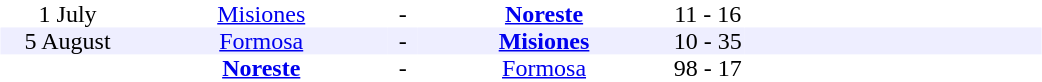<table width=700>
<tr>
<td width=700 valign="top"><br><table border=0 cellspacing=0 cellpadding=0 style="font-size: 100%; border-collapse: collapse;" width=100%>
<tr bgcolor="#CADFF0">
<td style="font-size:100%"; align="center" colspan="6"></td>
</tr>
<tr align=center bgcolor=#FFFFFF>
<td width=90>1 July</td>
<td width=170><a href='#'>Misiones</a></td>
<td width=20>-</td>
<td width=170><strong><a href='#'>Noreste</a></strong></td>
<td width=50>11 - 16</td>
<td width=200></td>
</tr>
<tr align=center bgcolor=#EEEEFF>
<td width=90>5 August</td>
<td width=170><a href='#'>Formosa</a></td>
<td width=20>-</td>
<td width=170><strong><a href='#'>Misiones</a></strong></td>
<td width=50>10 - 35</td>
<td width=200></td>
</tr>
<tr align=center bgcolor=#FFFFFF>
<td width=90></td>
<td width=170><strong><a href='#'>Noreste</a></strong></td>
<td width=20>-</td>
<td width=170><a href='#'>Formosa</a></td>
<td width=50>98 - 17</td>
<td width=200></td>
</tr>
</table>
</td>
</tr>
</table>
